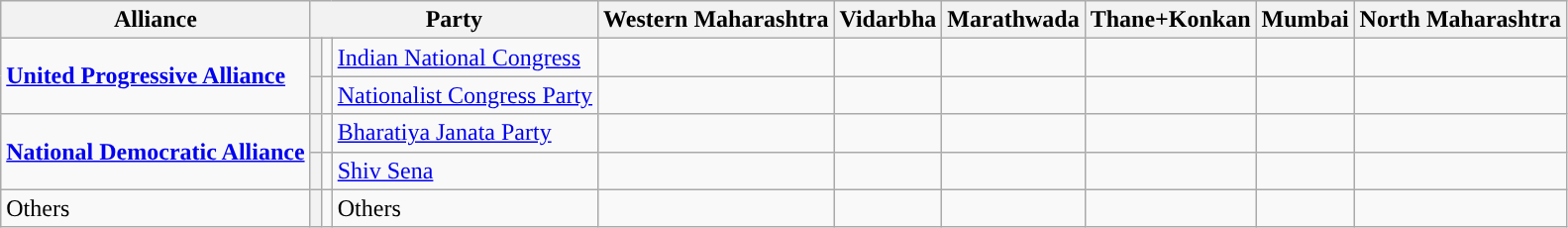<table class="wikitable">
<tr>
<th>Alliance</th>
<th colspan="3">Party</th>
<th>Western Maharashtra</th>
<th>Vidarbha</th>
<th>Marathwada</th>
<th>Thane+Konkan</th>
<th>Mumbai</th>
<th>North Maharashtra</th>
</tr>
<tr>
<td rowspan="2"><strong><a href='#'>United Progressive Alliance</a></strong></td>
<th></th>
<td style="color:inherit;background-color: "></td>
<td><a href='#'>Indian National Congress</a></td>
<td></td>
<td></td>
<td></td>
<td></td>
<td></td>
<td></td>
</tr>
<tr>
<th></th>
<td style="color:inherit;background-color: "></td>
<td><a href='#'>Nationalist Congress Party</a></td>
<td></td>
<td></td>
<td></td>
<td></td>
<td></td>
<td></td>
</tr>
<tr>
<td rowspan="2"><strong><a href='#'>National Democratic Alliance</a></strong></td>
<th></th>
<td style="color:inherit;background-color: "></td>
<td><a href='#'>Bharatiya Janata Party</a></td>
<td></td>
<td></td>
<td></td>
<td></td>
<td></td>
<td></td>
</tr>
<tr>
<th></th>
<td style="color:inherit;background-color: "></td>
<td><a href='#'>Shiv Sena</a></td>
<td></td>
<td></td>
<td></td>
<td></td>
<td></td>
<td></td>
</tr>
<tr>
<td>Others</td>
<th></th>
<td style="color:inherit;background-color: "></td>
<td>Others</td>
<td></td>
<td></td>
<td></td>
<td></td>
<td></td>
<td></td>
</tr>
</table>
